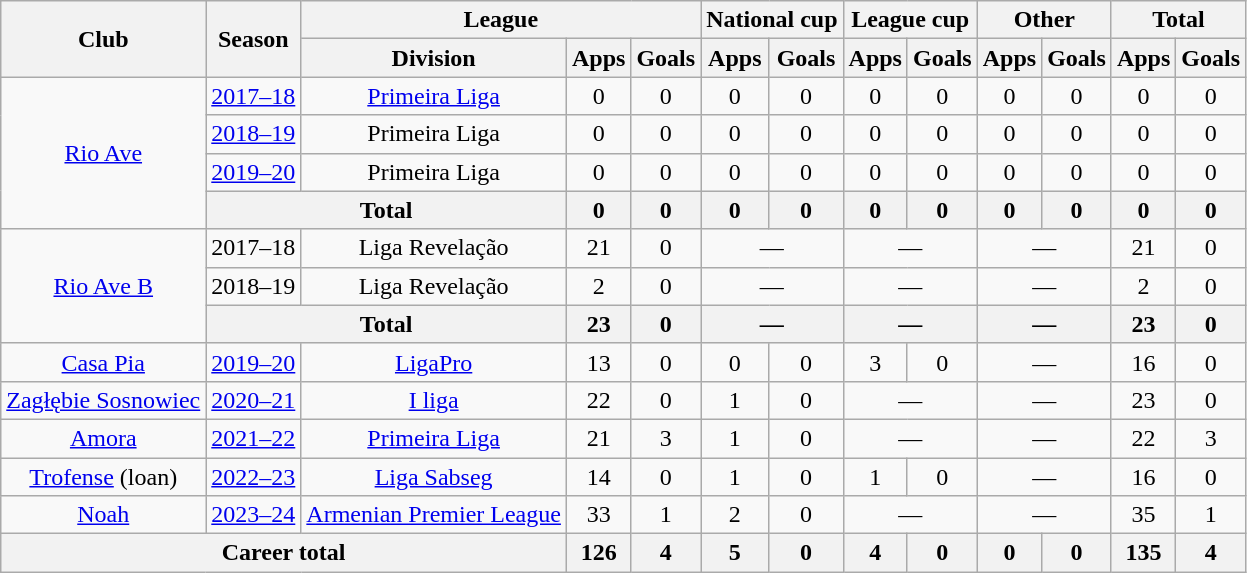<table class="wikitable" style="text-align: center;">
<tr>
<th rowspan="2">Club</th>
<th rowspan="2">Season</th>
<th colspan="3">League</th>
<th colspan="2">National cup</th>
<th colspan="2">League cup</th>
<th colspan="2">Other</th>
<th colspan="2">Total</th>
</tr>
<tr>
<th>Division</th>
<th>Apps</th>
<th>Goals</th>
<th>Apps</th>
<th>Goals</th>
<th>Apps</th>
<th>Goals</th>
<th>Apps</th>
<th>Goals</th>
<th>Apps</th>
<th>Goals</th>
</tr>
<tr>
<td rowspan="4"><a href='#'>Rio Ave</a></td>
<td><a href='#'>2017–18</a></td>
<td><a href='#'>Primeira Liga</a></td>
<td>0</td>
<td>0</td>
<td>0</td>
<td>0</td>
<td>0</td>
<td>0</td>
<td>0</td>
<td>0</td>
<td>0</td>
<td>0</td>
</tr>
<tr>
<td><a href='#'>2018–19</a></td>
<td>Primeira Liga</td>
<td>0</td>
<td>0</td>
<td>0</td>
<td>0</td>
<td>0</td>
<td>0</td>
<td>0</td>
<td>0</td>
<td>0</td>
<td>0</td>
</tr>
<tr>
<td><a href='#'>2019–20</a></td>
<td>Primeira Liga</td>
<td>0</td>
<td>0</td>
<td>0</td>
<td>0</td>
<td>0</td>
<td>0</td>
<td>0</td>
<td>0</td>
<td>0</td>
<td>0</td>
</tr>
<tr>
<th colspan="2">Total</th>
<th>0</th>
<th>0</th>
<th>0</th>
<th>0</th>
<th>0</th>
<th>0</th>
<th>0</th>
<th>0</th>
<th>0</th>
<th>0</th>
</tr>
<tr>
<td rowspan="3"><a href='#'>Rio Ave B</a></td>
<td>2017–18</td>
<td>Liga Revelação</td>
<td>21</td>
<td>0</td>
<td colspan="2">—</td>
<td colspan="2">—</td>
<td colspan="2">—</td>
<td>21</td>
<td>0</td>
</tr>
<tr>
<td>2018–19</td>
<td>Liga Revelação</td>
<td>2</td>
<td>0</td>
<td colspan="2">—</td>
<td colspan="2">—</td>
<td colspan="2">—</td>
<td>2</td>
<td>0</td>
</tr>
<tr>
<th colspan="2">Total</th>
<th>23</th>
<th>0</th>
<th colspan="2">—</th>
<th colspan="2">—</th>
<th colspan="2">—</th>
<th>23</th>
<th>0</th>
</tr>
<tr>
<td><a href='#'>Casa Pia</a></td>
<td><a href='#'>2019–20</a></td>
<td><a href='#'>LigaPro</a></td>
<td>13</td>
<td>0</td>
<td>0</td>
<td>0</td>
<td>3</td>
<td>0</td>
<td colspan="2">—</td>
<td>16</td>
<td>0</td>
</tr>
<tr>
<td><a href='#'>Zagłębie Sosnowiec</a></td>
<td><a href='#'>2020–21</a></td>
<td><a href='#'>I liga</a></td>
<td>22</td>
<td>0</td>
<td>1</td>
<td>0</td>
<td colspan="2">—</td>
<td colspan="2">—</td>
<td>23</td>
<td>0</td>
</tr>
<tr>
<td><a href='#'>Amora</a></td>
<td><a href='#'>2021–22</a></td>
<td><a href='#'>Primeira Liga</a></td>
<td>21</td>
<td>3</td>
<td>1</td>
<td>0</td>
<td colspan="2">—</td>
<td colspan="2">—</td>
<td>22</td>
<td>3</td>
</tr>
<tr>
<td><a href='#'>Trofense</a> (loan)</td>
<td><a href='#'>2022–23</a></td>
<td><a href='#'>Liga Sabseg</a></td>
<td>14</td>
<td>0</td>
<td>1</td>
<td>0</td>
<td>1</td>
<td>0</td>
<td colspan="2">—</td>
<td>16</td>
<td>0</td>
</tr>
<tr>
<td><a href='#'>Noah</a></td>
<td><a href='#'>2023–24</a></td>
<td><a href='#'>Armenian Premier League</a></td>
<td>33</td>
<td>1</td>
<td>2</td>
<td>0</td>
<td colspan="2">—</td>
<td colspan="2">—</td>
<td>35</td>
<td>1</td>
</tr>
<tr>
<th colspan="3">Career total</th>
<th>126</th>
<th>4</th>
<th>5</th>
<th>0</th>
<th>4</th>
<th>0</th>
<th>0</th>
<th>0</th>
<th>135</th>
<th>4</th>
</tr>
</table>
